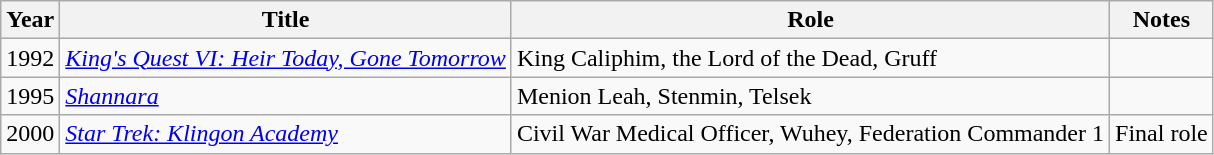<table class="wikitable">
<tr>
<th>Year</th>
<th>Title</th>
<th>Role</th>
<th>Notes</th>
</tr>
<tr>
<td>1992</td>
<td><em><a href='#'>King's Quest VI: Heir Today, Gone Tomorrow</a></em></td>
<td>King Caliphim, the Lord of the Dead, Gruff</td>
<td></td>
</tr>
<tr>
<td>1995</td>
<td><em><a href='#'>Shannara</a></em></td>
<td>Menion Leah, Stenmin, Telsek</td>
<td></td>
</tr>
<tr>
<td>2000</td>
<td><em><a href='#'>Star Trek: Klingon Academy</a></em></td>
<td>Civil War Medical Officer, Wuhey, Federation Commander 1</td>
<td>Final role</td>
</tr>
</table>
